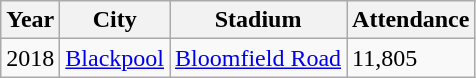<table class="wikitable" style="text-align: left;">
<tr>
<th>Year</th>
<th>City</th>
<th>Stadium</th>
<th>Attendance</th>
</tr>
<tr>
<td>2018</td>
<td align=left> <a href='#'>Blackpool</a></td>
<td><a href='#'>Bloomfield Road</a></td>
<td>11,805</td>
</tr>
</table>
